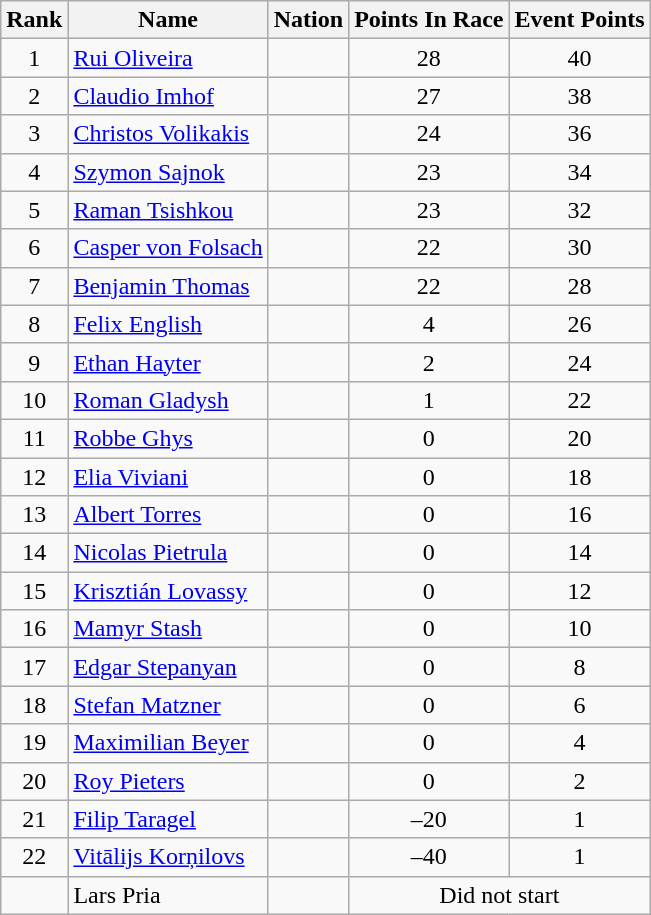<table class="wikitable sortable" style="text-align:center">
<tr>
<th>Rank</th>
<th>Name</th>
<th>Nation</th>
<th>Points In Race</th>
<th>Event Points</th>
</tr>
<tr>
<td>1</td>
<td align=left><a href='#'>Rui Oliveira</a></td>
<td align=left></td>
<td>28</td>
<td>40</td>
</tr>
<tr>
<td>2</td>
<td align=left><a href='#'>Claudio Imhof</a></td>
<td align=left></td>
<td>27</td>
<td>38</td>
</tr>
<tr>
<td>3</td>
<td align=left><a href='#'>Christos Volikakis</a></td>
<td align=left></td>
<td>24</td>
<td>36</td>
</tr>
<tr>
<td>4</td>
<td align=left><a href='#'>Szymon Sajnok</a></td>
<td align=left></td>
<td>23</td>
<td>34</td>
</tr>
<tr>
<td>5</td>
<td align=left><a href='#'>Raman Tsishkou</a></td>
<td align=left></td>
<td>23</td>
<td>32</td>
</tr>
<tr>
<td>6</td>
<td align=left><a href='#'>Casper von Folsach</a></td>
<td align=left></td>
<td>22</td>
<td>30</td>
</tr>
<tr>
<td>7</td>
<td align=left><a href='#'>Benjamin Thomas</a></td>
<td align=left></td>
<td>22</td>
<td>28</td>
</tr>
<tr>
<td>8</td>
<td align=left><a href='#'>Felix English</a></td>
<td align=left></td>
<td>4</td>
<td>26</td>
</tr>
<tr>
<td>9</td>
<td align=left><a href='#'>Ethan Hayter</a></td>
<td align=left></td>
<td>2</td>
<td>24</td>
</tr>
<tr>
<td>10</td>
<td align=left><a href='#'>Roman Gladysh</a></td>
<td align=left></td>
<td>1</td>
<td>22</td>
</tr>
<tr>
<td>11</td>
<td align=left><a href='#'>Robbe Ghys</a></td>
<td align=left></td>
<td>0</td>
<td>20</td>
</tr>
<tr>
<td>12</td>
<td align=left><a href='#'>Elia Viviani</a></td>
<td align=left></td>
<td>0</td>
<td>18</td>
</tr>
<tr>
<td>13</td>
<td align=left><a href='#'>Albert Torres</a></td>
<td align=left></td>
<td>0</td>
<td>16</td>
</tr>
<tr>
<td>14</td>
<td align=left><a href='#'>Nicolas Pietrula</a></td>
<td align=left></td>
<td>0</td>
<td>14</td>
</tr>
<tr>
<td>15</td>
<td align=left><a href='#'>Krisztián Lovassy</a></td>
<td align=left></td>
<td>0</td>
<td>12</td>
</tr>
<tr>
<td>16</td>
<td align=left><a href='#'>Mamyr Stash</a></td>
<td align=left></td>
<td>0</td>
<td>10</td>
</tr>
<tr>
<td>17</td>
<td align=left><a href='#'>Edgar Stepanyan</a></td>
<td align=left></td>
<td>0</td>
<td>8</td>
</tr>
<tr>
<td>18</td>
<td align=left><a href='#'>Stefan Matzner</a></td>
<td align=left></td>
<td>0</td>
<td>6</td>
</tr>
<tr>
<td>19</td>
<td align=left><a href='#'>Maximilian Beyer</a></td>
<td align=left></td>
<td>0</td>
<td>4</td>
</tr>
<tr>
<td>20</td>
<td align=left><a href='#'>Roy Pieters</a></td>
<td align=left></td>
<td>0</td>
<td>2</td>
</tr>
<tr>
<td>21</td>
<td align=left><a href='#'>Filip Taragel</a></td>
<td align=left></td>
<td>–20</td>
<td>1</td>
</tr>
<tr>
<td>22</td>
<td align=left><a href='#'>Vitālijs Korņilovs</a></td>
<td align=left></td>
<td>–40</td>
<td>1</td>
</tr>
<tr>
<td></td>
<td align=left>Lars Pria</td>
<td align=left></td>
<td colspan=2>Did not start</td>
</tr>
</table>
